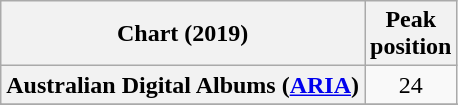<table class="wikitable sortable plainrowheaders" style="text-align:center">
<tr>
<th scope="col">Chart (2019)</th>
<th scope="col">Peak<br>position</th>
</tr>
<tr>
<th scope="row">Australian Digital Albums (<a href='#'>ARIA</a>)</th>
<td>24</td>
</tr>
<tr>
</tr>
<tr>
</tr>
<tr>
</tr>
<tr>
</tr>
</table>
